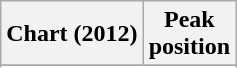<table class="wikitable sortable plainrowheaders" style="text-align:center">
<tr>
<th scope="col">Chart (2012)</th>
<th scope="col">Peak<br>position</th>
</tr>
<tr>
</tr>
<tr>
</tr>
</table>
